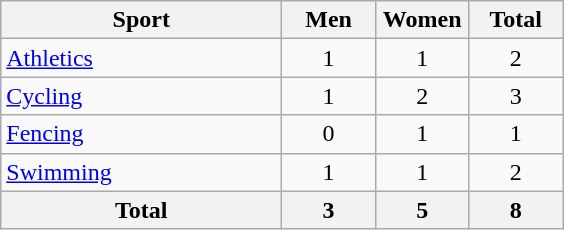<table class="wikitable sortable" style="text-align:center;">
<tr>
<th width=180>Sport</th>
<th width=55>Men</th>
<th width=55>Women</th>
<th width=55>Total</th>
</tr>
<tr>
<td align=left><a href='#'>Athletics</a></td>
<td>1</td>
<td>1</td>
<td>2</td>
</tr>
<tr>
<td align=left><a href='#'>Cycling</a></td>
<td>1</td>
<td>2</td>
<td>3</td>
</tr>
<tr>
<td align=left><a href='#'>Fencing</a></td>
<td>0</td>
<td>1</td>
<td>1</td>
</tr>
<tr>
<td align=left><a href='#'>Swimming</a></td>
<td>1</td>
<td>1</td>
<td>2</td>
</tr>
<tr>
<th>Total</th>
<th>3</th>
<th>5</th>
<th>8</th>
</tr>
</table>
